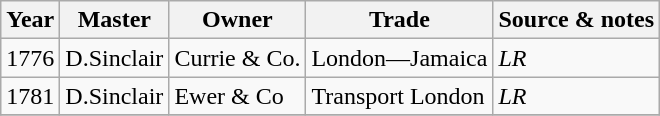<table class=" wikitable">
<tr>
<th>Year</th>
<th>Master</th>
<th>Owner</th>
<th>Trade</th>
<th>Source & notes</th>
</tr>
<tr>
<td>1776</td>
<td>D.Sinclair</td>
<td>Currie & Co.</td>
<td>London—Jamaica</td>
<td><em>LR</em></td>
</tr>
<tr>
<td>1781</td>
<td>D.Sinclair</td>
<td>Ewer & Co</td>
<td>Transport London</td>
<td><em>LR</em></td>
</tr>
<tr>
</tr>
</table>
